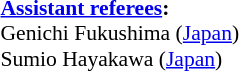<table style="width:100%; font-size:90%;">
<tr>
<td><br><strong><a href='#'>Assistant referees</a>:</strong>
<br>Genichi Fukushima (<a href='#'>Japan</a>)
<br>Sumio Hayakawa (<a href='#'>Japan</a>)</td>
</tr>
</table>
